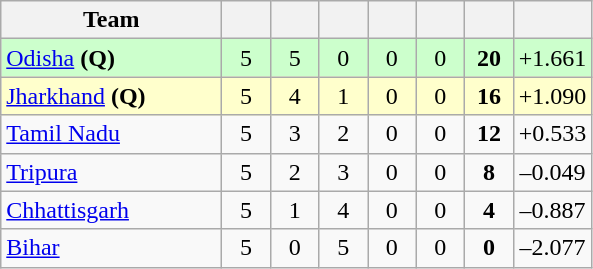<table class="wikitable" style="text-align:center">
<tr>
<th style="width:140px;">Team</th>
<th style="width:25px;"></th>
<th style="width:25px;"></th>
<th style="width:25px;"></th>
<th style="width:25px;"></th>
<th style="width:25px;"></th>
<th style="width:25px;"></th>
<th style="width:40px;"></th>
</tr>
<tr style="background:#cfc;">
<td style="text-align:left"><a href='#'>Odisha</a> <strong>(Q)</strong></td>
<td>5</td>
<td>5</td>
<td>0</td>
<td>0</td>
<td>0</td>
<td><strong>20</strong></td>
<td>+1.661</td>
</tr>
<tr style="background:#ffc;">
<td style="text-align:left"><a href='#'>Jharkhand</a> <strong>(Q)</strong></td>
<td>5</td>
<td>4</td>
<td>1</td>
<td>0</td>
<td>0</td>
<td><strong>16</strong></td>
<td>+1.090</td>
</tr>
<tr>
<td style="text-align:left"><a href='#'>Tamil Nadu</a></td>
<td>5</td>
<td>3</td>
<td>2</td>
<td>0</td>
<td>0</td>
<td><strong>12</strong></td>
<td>+0.533</td>
</tr>
<tr>
<td style="text-align:left"><a href='#'>Tripura</a></td>
<td>5</td>
<td>2</td>
<td>3</td>
<td>0</td>
<td>0</td>
<td><strong>8</strong></td>
<td>–0.049</td>
</tr>
<tr>
<td style="text-align:left"><a href='#'>Chhattisgarh</a></td>
<td>5</td>
<td>1</td>
<td>4</td>
<td>0</td>
<td>0</td>
<td><strong>4</strong></td>
<td>–0.887</td>
</tr>
<tr>
<td style="text-align:left"><a href='#'>Bihar</a></td>
<td>5</td>
<td>0</td>
<td>5</td>
<td>0</td>
<td>0</td>
<td><strong>0</strong></td>
<td>–2.077</td>
</tr>
</table>
